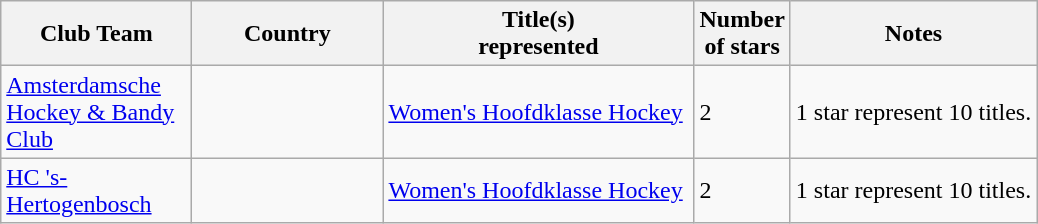<table class="wikitable sortable">
<tr>
<th width=120>Club Team</th>
<th width=120>Country</th>
<th width=200>Title(s)<br>represented</th>
<th>Number<br>of stars</th>
<th class="unsortable">Notes</th>
</tr>
<tr>
<td><a href='#'>Amsterdamsche Hockey & Bandy Club</a></td>
<td></td>
<td><a href='#'>Women's Hoofdklasse Hockey</a></td>
<td>2</td>
<td>1 star represent 10 titles.</td>
</tr>
<tr>
<td><a href='#'>HC 's-Hertogenbosch</a></td>
<td></td>
<td><a href='#'>Women's Hoofdklasse Hockey</a></td>
<td>2</td>
<td>1 star represent 10 titles.</td>
</tr>
</table>
